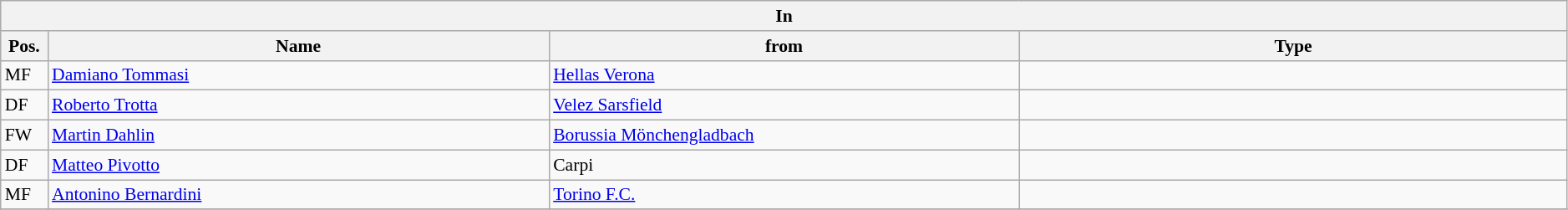<table class="wikitable" style="font-size:90%; width:99%">
<tr>
<th colspan="4">In</th>
</tr>
<tr>
<th width=3%>Pos.</th>
<th width=32%>Name</th>
<th width=30%>from</th>
<th width=35%>Type</th>
</tr>
<tr>
<td>MF</td>
<td><a href='#'>Damiano Tommasi</a></td>
<td><a href='#'>Hellas Verona</a></td>
<td></td>
</tr>
<tr>
<td>DF</td>
<td><a href='#'>Roberto Trotta</a></td>
<td><a href='#'>Velez Sarsfield</a></td>
<td></td>
</tr>
<tr>
<td>FW</td>
<td><a href='#'>Martin Dahlin</a></td>
<td><a href='#'>Borussia Mönchengladbach</a></td>
<td></td>
</tr>
<tr>
<td>DF</td>
<td><a href='#'>Matteo Pivotto</a></td>
<td>Carpi</td>
<td></td>
</tr>
<tr>
<td>MF</td>
<td><a href='#'>Antonino Bernardini</a></td>
<td><a href='#'>Torino F.C.</a></td>
<td></td>
</tr>
<tr>
</tr>
</table>
